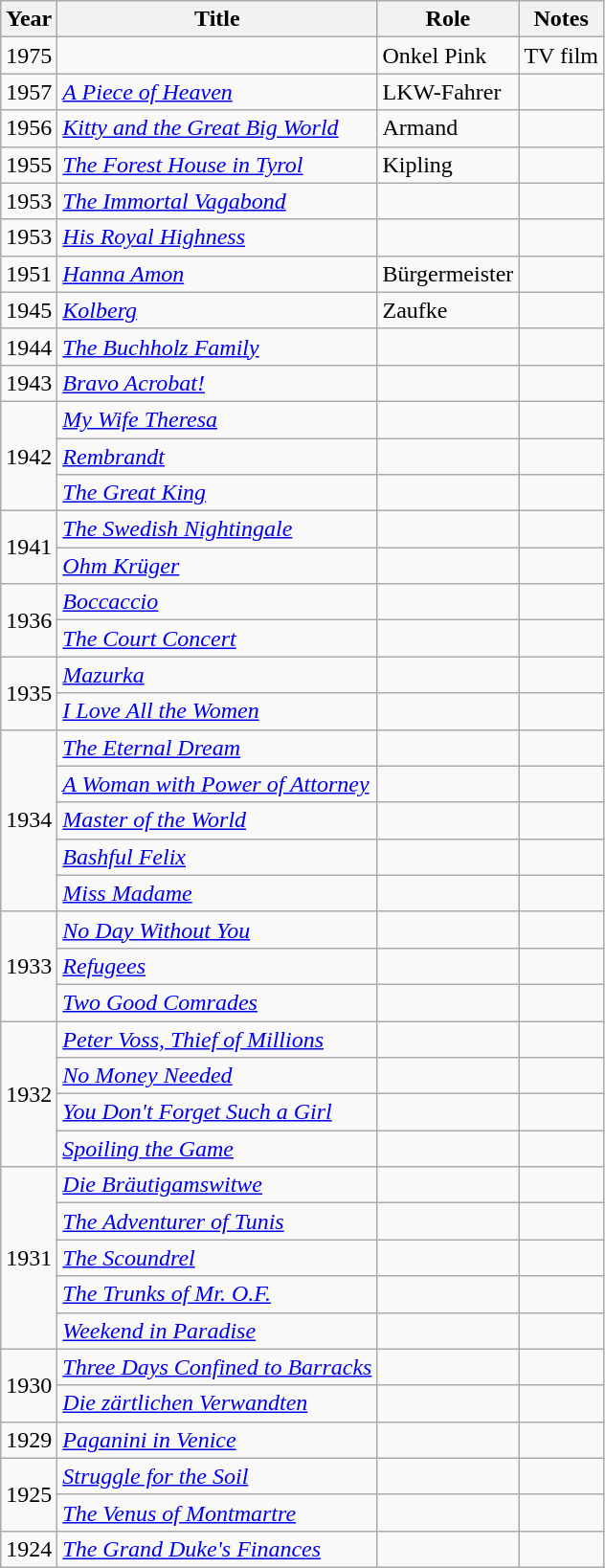<table class="wikitable sortable">
<tr>
<th>Year</th>
<th>Title</th>
<th>Role</th>
<th class="unsortable">Notes</th>
</tr>
<tr>
<td>1975</td>
<td><em></em></td>
<td>Onkel Pink</td>
<td>TV film</td>
</tr>
<tr>
<td>1957</td>
<td><em><a href='#'>A Piece of Heaven</a></em></td>
<td>LKW-Fahrer</td>
<td></td>
</tr>
<tr>
<td>1956</td>
<td><em><a href='#'>Kitty and the Great Big World</a></em></td>
<td>Armand</td>
<td></td>
</tr>
<tr>
<td>1955</td>
<td><em><a href='#'>The Forest House in Tyrol</a></em></td>
<td>Kipling</td>
<td></td>
</tr>
<tr>
<td>1953</td>
<td><em><a href='#'>The Immortal Vagabond</a></em></td>
<td></td>
<td></td>
</tr>
<tr>
<td>1953</td>
<td><em><a href='#'>His Royal Highness</a></em></td>
<td></td>
<td></td>
</tr>
<tr>
<td>1951</td>
<td><em><a href='#'>Hanna Amon</a></em></td>
<td>Bürgermeister</td>
<td></td>
</tr>
<tr>
<td>1945</td>
<td><em><a href='#'>Kolberg</a></em></td>
<td>Zaufke</td>
<td></td>
</tr>
<tr>
<td>1944</td>
<td><em><a href='#'>The Buchholz Family</a></em></td>
<td></td>
<td></td>
</tr>
<tr>
<td>1943</td>
<td><em><a href='#'>Bravo Acrobat!</a></em></td>
<td></td>
<td></td>
</tr>
<tr>
<td rowspan=3>1942</td>
<td><em><a href='#'>My Wife Theresa</a></em></td>
<td></td>
<td></td>
</tr>
<tr>
<td><em><a href='#'>Rembrandt</a></em></td>
<td></td>
<td></td>
</tr>
<tr>
<td><em><a href='#'>The Great King</a></em></td>
<td></td>
<td></td>
</tr>
<tr>
<td rowspan=2>1941</td>
<td><em><a href='#'>The Swedish Nightingale</a></em></td>
<td></td>
<td></td>
</tr>
<tr>
<td><em><a href='#'>Ohm Krüger</a></em></td>
<td></td>
<td></td>
</tr>
<tr>
<td rowspan=2>1936</td>
<td><em><a href='#'>Boccaccio</a></em></td>
<td></td>
<td></td>
</tr>
<tr>
<td><em><a href='#'>The Court Concert</a></em></td>
<td></td>
<td></td>
</tr>
<tr>
<td rowspan=2>1935</td>
<td><em><a href='#'>Mazurka</a></em></td>
<td></td>
<td></td>
</tr>
<tr>
<td><em><a href='#'>I Love All the Women</a></em></td>
<td></td>
<td></td>
</tr>
<tr>
<td rowspan=5>1934</td>
<td><em><a href='#'>The Eternal Dream</a></em></td>
<td></td>
<td></td>
</tr>
<tr>
<td><em><a href='#'>A Woman with Power of Attorney</a></em></td>
<td></td>
<td></td>
</tr>
<tr>
<td><em><a href='#'>Master of the World</a></em></td>
<td></td>
<td></td>
</tr>
<tr>
<td><em><a href='#'>Bashful Felix</a></em></td>
<td></td>
<td></td>
</tr>
<tr>
<td><em><a href='#'>Miss Madame</a></em></td>
<td></td>
<td></td>
</tr>
<tr>
<td rowspan=3>1933</td>
<td><em><a href='#'>No Day Without You</a></em></td>
<td></td>
<td></td>
</tr>
<tr>
<td><em><a href='#'>Refugees</a></em></td>
<td></td>
<td></td>
</tr>
<tr>
<td><em><a href='#'>Two Good Comrades</a></em></td>
<td></td>
<td></td>
</tr>
<tr>
<td rowspan=4>1932</td>
<td><em><a href='#'>Peter Voss, Thief of Millions</a></em></td>
<td></td>
<td></td>
</tr>
<tr>
<td><em><a href='#'>No Money Needed</a></em></td>
<td></td>
<td></td>
</tr>
<tr>
<td><em><a href='#'>You Don't Forget Such a Girl</a></em></td>
<td></td>
<td></td>
</tr>
<tr>
<td><em><a href='#'>Spoiling the Game</a></em></td>
<td></td>
<td></td>
</tr>
<tr>
<td rowspan=5>1931</td>
<td><em><a href='#'>Die Bräutigamswitwe</a></em></td>
<td></td>
<td></td>
</tr>
<tr>
<td><em><a href='#'>The Adventurer of Tunis</a></em></td>
<td></td>
<td></td>
</tr>
<tr>
<td><em><a href='#'>The Scoundrel</a></em></td>
<td></td>
<td></td>
</tr>
<tr>
<td><em><a href='#'>The Trunks of Mr. O.F.</a></em></td>
<td></td>
<td></td>
</tr>
<tr>
<td><em><a href='#'>Weekend in Paradise</a></em></td>
<td></td>
<td></td>
</tr>
<tr>
<td rowspan=2>1930</td>
<td><em><a href='#'>Three Days Confined to Barracks</a></em></td>
<td></td>
<td></td>
</tr>
<tr>
<td><em><a href='#'>Die zärtlichen Verwandten</a></em></td>
<td></td>
<td></td>
</tr>
<tr>
<td>1929</td>
<td><em><a href='#'>Paganini in Venice</a></em></td>
<td></td>
<td></td>
</tr>
<tr>
<td rowspan=2>1925</td>
<td><em><a href='#'>Struggle for the Soil</a></em></td>
<td></td>
<td></td>
</tr>
<tr>
<td><em><a href='#'>The Venus of Montmartre</a></em></td>
<td></td>
<td></td>
</tr>
<tr>
<td>1924</td>
<td><em><a href='#'>The Grand Duke's Finances</a></em></td>
<td></td>
<td></td>
</tr>
</table>
